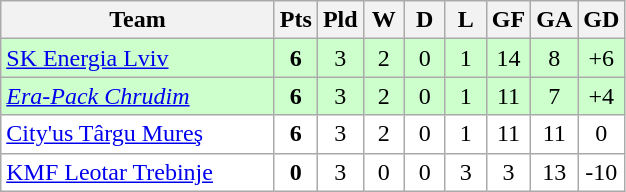<table class="wikitable" style="text-align: center;">
<tr>
<th width="175">Team</th>
<th width="20">Pts</th>
<th width="20">Pld</th>
<th width="20">W</th>
<th width="20">D</th>
<th width="20">L</th>
<th width="20">GF</th>
<th width="20">GA</th>
<th width="20">GD</th>
</tr>
<tr bgcolor=#ccffcc>
<td align="left"> <a href='#'>SK Energia Lviv</a></td>
<td><strong>6</strong></td>
<td>3</td>
<td>2</td>
<td>0</td>
<td>1</td>
<td>14</td>
<td>8</td>
<td>+6</td>
</tr>
<tr bgcolor=#ccffcc>
<td align="left"> <em><a href='#'>Era-Pack Chrudim</a></em></td>
<td><strong>6</strong></td>
<td>3</td>
<td>2</td>
<td>0</td>
<td>1</td>
<td>11</td>
<td>7</td>
<td>+4</td>
</tr>
<tr bgcolor=ffffff>
<td align="left"> <a href='#'>City'us Târgu Mureş</a></td>
<td><strong>6</strong></td>
<td>3</td>
<td>2</td>
<td>0</td>
<td>1</td>
<td>11</td>
<td>11</td>
<td>0</td>
</tr>
<tr bgcolor=ffffff>
<td align="left"> <a href='#'>KMF Leotar Trebinje</a></td>
<td><strong>0</strong></td>
<td>3</td>
<td>0</td>
<td>0</td>
<td>3</td>
<td>3</td>
<td>13</td>
<td>-10</td>
</tr>
</table>
